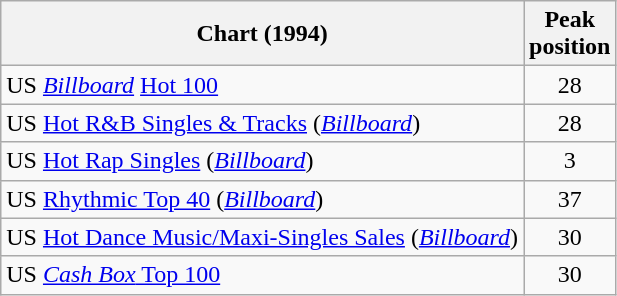<table class="wikitable">
<tr>
<th>Chart (1994)</th>
<th>Peak<br>position</th>
</tr>
<tr>
<td>US <em><a href='#'>Billboard</a></em> <a href='#'>Hot 100</a></td>
<td align="center">28</td>
</tr>
<tr>
<td>US <a href='#'>Hot R&B Singles & Tracks</a> (<em><a href='#'>Billboard</a></em>)</td>
<td align="center">28</td>
</tr>
<tr>
<td>US <a href='#'>Hot Rap Singles</a> (<em><a href='#'>Billboard</a></em>)</td>
<td align="center">3</td>
</tr>
<tr>
<td>US <a href='#'>Rhythmic Top 40</a> (<em><a href='#'>Billboard</a></em>)</td>
<td align="center">37</td>
</tr>
<tr>
<td>US <a href='#'>Hot Dance Music/Maxi-Singles Sales</a> (<em><a href='#'>Billboard</a></em>)</td>
<td align="center">30</td>
</tr>
<tr>
<td>US <a href='#'><em>Cash Box</em> Top 100</a></td>
<td align="center">30</td>
</tr>
</table>
